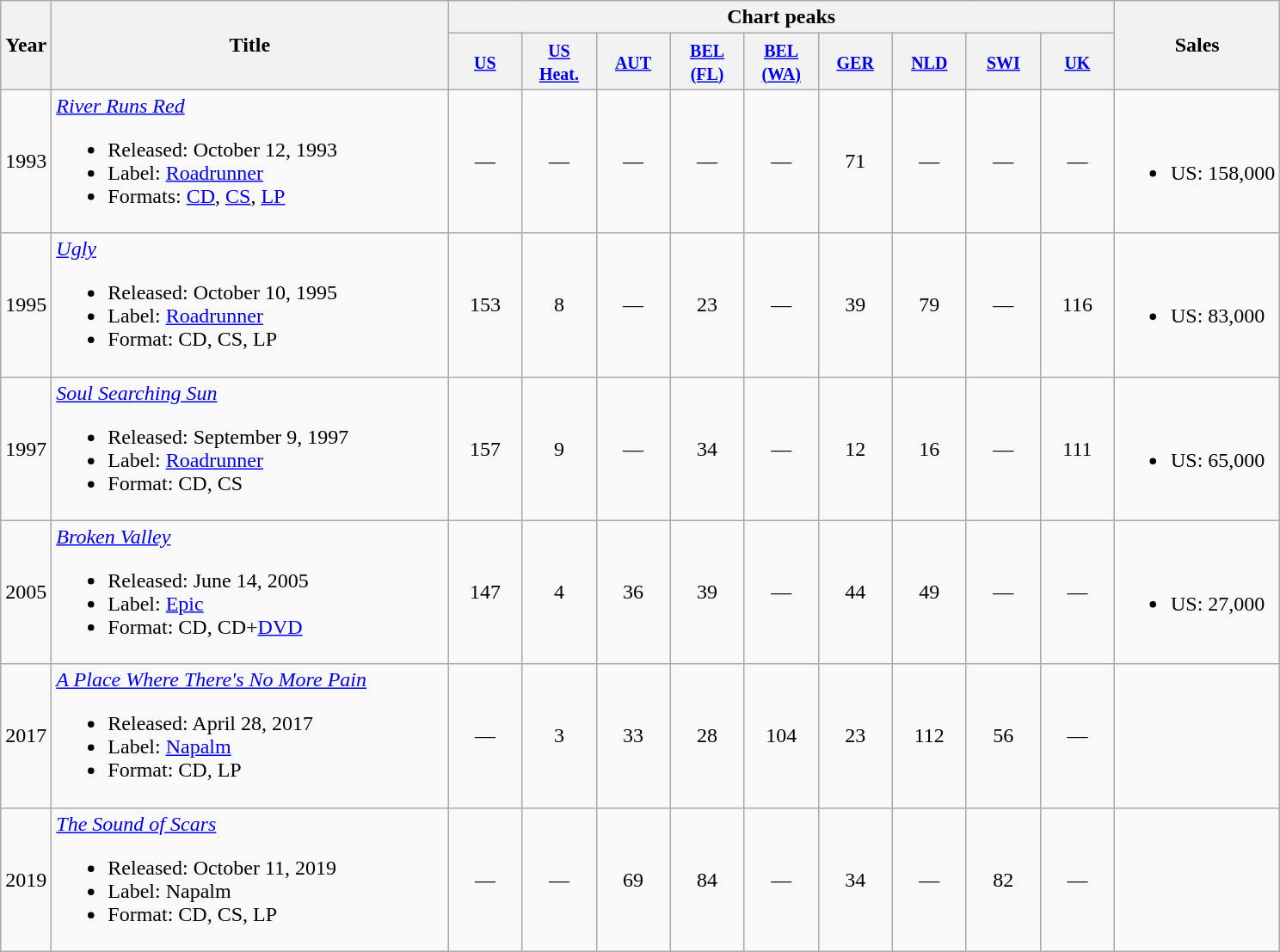<table class="wikitable">
<tr>
<th rowspan="2">Year</th>
<th rowspan="2" style="width:300px;">Title</th>
<th colspan="9">Chart peaks</th>
<th rowspan="2">Sales</th>
</tr>
<tr>
<th style="width:50px;"><small><a href='#'>US</a></small><br></th>
<th style="width:50px;"><small><a href='#'>US Heat.</a></small><br></th>
<th style="width:50px;"><small><a href='#'>AUT</a></small><br></th>
<th style="width:50px;"><small><a href='#'>BEL<br>(FL)</a></small><br></th>
<th style="width:50px;"><small><a href='#'>BEL<br>(WA)</a></small><br></th>
<th style="width:50px;"><small><a href='#'>GER</a></small><br></th>
<th style="width:50px;"><small><a href='#'>NLD</a></small><br></th>
<th style="width:50px;"><small><a href='#'>SWI</a></small><br></th>
<th style="width:50px;"><small><a href='#'>UK</a></small><br></th>
</tr>
<tr>
<td>1993</td>
<td><em><a href='#'>River Runs Red</a></em><br><ul><li>Released: October 12, 1993</li><li>Label: <a href='#'>Roadrunner</a></li><li>Formats: <a href='#'>CD</a>, <a href='#'>CS</a>, <a href='#'>LP</a></li></ul></td>
<td style="text-align:center;">—</td>
<td style="text-align:center;">—</td>
<td style="text-align:center;">—</td>
<td style="text-align:center;">—</td>
<td style="text-align:center;">—</td>
<td style="text-align:center;">71</td>
<td style="text-align:center;">—</td>
<td style="text-align:center;">—</td>
<td style="text-align:center;">—</td>
<td><br><ul><li>US: 158,000</li></ul></td>
</tr>
<tr>
<td>1995</td>
<td><em><a href='#'>Ugly</a></em><br><ul><li>Released: October 10, 1995</li><li>Label: <a href='#'>Roadrunner</a></li><li>Format: CD, CS, LP</li></ul></td>
<td style="text-align:center;">153</td>
<td style="text-align:center;">8</td>
<td style="text-align:center;">—</td>
<td style="text-align:center;">23</td>
<td style="text-align:center;">—</td>
<td style="text-align:center;">39</td>
<td style="text-align:center;">79</td>
<td style="text-align:center;">—</td>
<td style="text-align:center;">116</td>
<td><br><ul><li>US: 83,000</li></ul></td>
</tr>
<tr>
<td>1997</td>
<td><em><a href='#'>Soul Searching Sun</a></em><br><ul><li>Released: September 9, 1997</li><li>Label: <a href='#'>Roadrunner</a></li><li>Format: CD, CS</li></ul></td>
<td style="text-align:center;">157</td>
<td style="text-align:center;">9</td>
<td style="text-align:center;">—</td>
<td style="text-align:center;">34</td>
<td style="text-align:center;">—</td>
<td style="text-align:center;">12</td>
<td style="text-align:center;">16</td>
<td style="text-align:center;">—</td>
<td style="text-align:center;">111</td>
<td><br><ul><li>US: 65,000</li></ul></td>
</tr>
<tr>
<td>2005</td>
<td><em><a href='#'>Broken Valley</a></em><br><ul><li>Released: June 14, 2005</li><li>Label: <a href='#'>Epic</a></li><li>Format: CD, CD+<a href='#'>DVD</a></li></ul></td>
<td style="text-align:center;">147</td>
<td style="text-align:center;">4</td>
<td style="text-align:center;">36</td>
<td style="text-align:center;">39</td>
<td style="text-align:center;">—</td>
<td style="text-align:center;">44</td>
<td style="text-align:center;">49</td>
<td style="text-align:center;">—</td>
<td style="text-align:center;">—</td>
<td><br><ul><li>US: 27,000</li></ul></td>
</tr>
<tr>
<td>2017</td>
<td><em><a href='#'>A Place Where There's No More Pain</a></em><br><ul><li>Released: April 28, 2017</li><li>Label: <a href='#'>Napalm</a></li><li>Format: CD, LP</li></ul></td>
<td style="text-align:center;">—</td>
<td style="text-align:center;">3</td>
<td style="text-align:center;">33</td>
<td style="text-align:center;">28</td>
<td style="text-align:center;">104</td>
<td style="text-align:center;">23</td>
<td style="text-align:center;">112</td>
<td style="text-align:center;">56</td>
<td style="text-align:center;">—</td>
<td></td>
</tr>
<tr>
<td>2019</td>
<td><em><a href='#'>The Sound of Scars</a></em><br><ul><li>Released: October 11, 2019</li><li>Label: Napalm</li><li>Format: CD, CS, LP</li></ul></td>
<td style="text-align:center;">—</td>
<td style="text-align:center;">—</td>
<td style="text-align:center;">69</td>
<td style="text-align:center;">84</td>
<td style="text-align:center;">—</td>
<td style="text-align:center;">34</td>
<td style="text-align:center;">—</td>
<td style="text-align:center;">82</td>
<td style="text-align:center;">—</td>
<td></td>
</tr>
</table>
